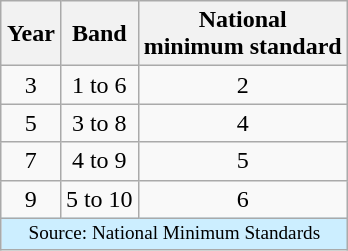<table class="wikitable" style="float: right; text-align: center" border="1">
<tr>
<th>Year</th>
<th>Band</th>
<th>National<br>minimum standard</th>
</tr>
<tr>
<td>3</td>
<td>1 to 6</td>
<td>2</td>
</tr>
<tr>
<td>5</td>
<td>3 to 8</td>
<td>4</td>
</tr>
<tr>
<td>7</td>
<td>4 to 9</td>
<td>5</td>
</tr>
<tr>
<td>9</td>
<td>5 to 10</td>
<td>6</td>
</tr>
<tr>
<td colspan="3" style="font-size:80%; background:#cef; text-align:center;">Source: National Minimum Standards</td>
</tr>
</table>
